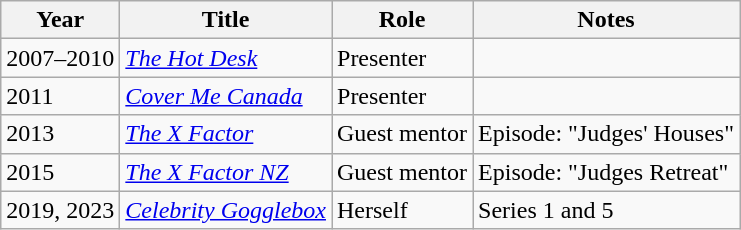<table class="wikitable">
<tr>
<th>Year</th>
<th>Title</th>
<th>Role</th>
<th class="unsortable">Notes</th>
</tr>
<tr>
<td>2007–2010</td>
<td><em><a href='#'>The Hot Desk</a></em></td>
<td>Presenter</td>
<td></td>
</tr>
<tr>
<td>2011</td>
<td><em><a href='#'>Cover Me Canada</a></em></td>
<td>Presenter</td>
<td></td>
</tr>
<tr>
<td>2013</td>
<td><em><a href='#'>The X Factor</a></em></td>
<td>Guest mentor</td>
<td>Episode: "Judges' Houses"</td>
</tr>
<tr>
<td>2015</td>
<td><em><a href='#'>The X Factor NZ</a></em></td>
<td>Guest mentor</td>
<td>Episode: "Judges Retreat"</td>
</tr>
<tr>
<td>2019, 2023</td>
<td><em><a href='#'>Celebrity Gogglebox</a></em></td>
<td>Herself</td>
<td>Series 1 and 5</td>
</tr>
</table>
